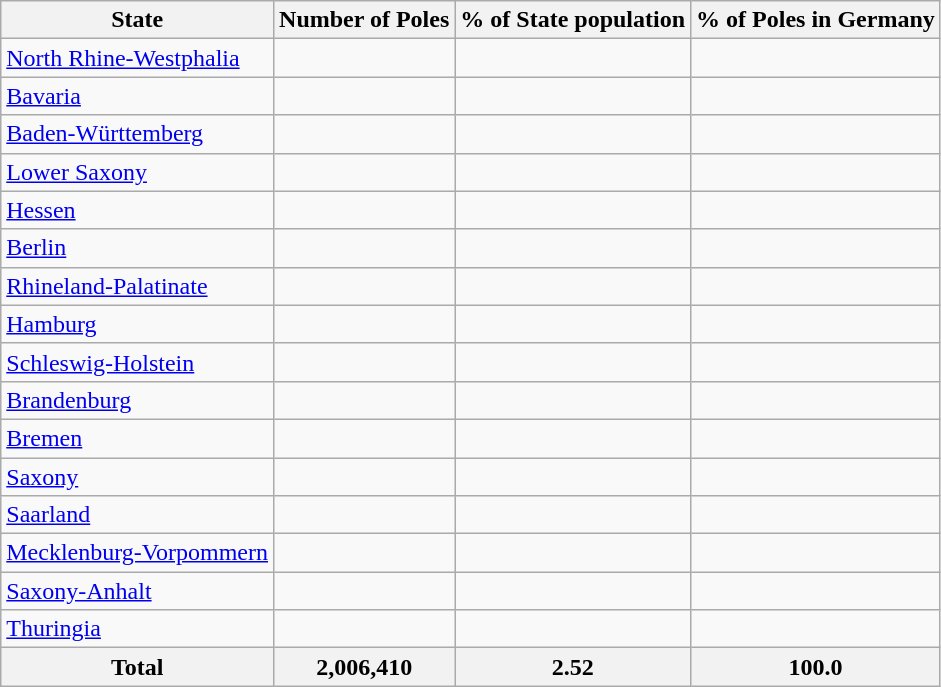<table class="wikitable">
<tr>
<th>State</th>
<th>Number of Poles</th>
<th>% of State population</th>
<th>% of Poles in Germany</th>
</tr>
<tr>
<td><a href='#'>North Rhine-Westphalia</a></td>
<td></td>
<td></td>
<td></td>
</tr>
<tr>
<td><a href='#'>Bavaria</a></td>
<td></td>
<td></td>
<td></td>
</tr>
<tr>
<td><a href='#'>Baden-Württemberg</a></td>
<td></td>
<td></td>
<td></td>
</tr>
<tr>
<td><a href='#'>Lower Saxony</a></td>
<td></td>
<td></td>
<td></td>
</tr>
<tr>
<td><a href='#'>Hessen</a></td>
<td></td>
<td></td>
<td></td>
</tr>
<tr>
<td><a href='#'>Berlin</a></td>
<td></td>
<td></td>
<td></td>
</tr>
<tr>
<td><a href='#'>Rhineland-Palatinate</a></td>
<td></td>
<td></td>
<td></td>
</tr>
<tr>
<td><a href='#'>Hamburg</a></td>
<td></td>
<td></td>
<td></td>
</tr>
<tr>
<td><a href='#'>Schleswig-Holstein</a></td>
<td></td>
<td></td>
<td></td>
</tr>
<tr>
<td><a href='#'>Brandenburg</a></td>
<td></td>
<td></td>
<td></td>
</tr>
<tr>
<td><a href='#'>Bremen</a></td>
<td></td>
<td></td>
<td></td>
</tr>
<tr>
<td><a href='#'>Saxony</a></td>
<td></td>
<td></td>
<td></td>
</tr>
<tr>
<td><a href='#'>Saarland</a></td>
<td></td>
<td></td>
<td></td>
</tr>
<tr>
<td><a href='#'>Mecklenburg-Vorpommern</a></td>
<td></td>
<td></td>
<td></td>
</tr>
<tr>
<td><a href='#'>Saxony-Anhalt</a></td>
<td></td>
<td></td>
<td></td>
</tr>
<tr>
<td><a href='#'>Thuringia</a></td>
<td></td>
<td></td>
<td></td>
</tr>
<tr>
<th>Total</th>
<th>2,006,410</th>
<th>2.52</th>
<th>100.0</th>
</tr>
</table>
